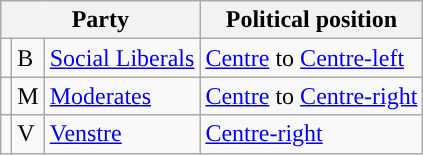<table class="wikitable">
<tr>
<th colspan="3">Party</th>
<th>Political position</th>
</tr>
<tr>
<td></td>
<td>B</td>
<td><a href='#'>Social Liberals</a></td>
<td><a href='#'>Centre</a> to <a href='#'>Centre-left</a></td>
</tr>
<tr>
<td></td>
<td>M</td>
<td><a href='#'>Moderates</a></td>
<td><a href='#'>Centre</a> to <a href='#'>Centre-right</a></td>
</tr>
<tr>
<td></td>
<td>V</td>
<td><a href='#'>Venstre</a></td>
<td><a href='#'>Centre-right</a></td>
</tr>
</table>
